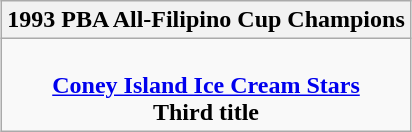<table class=wikitable style="text-align:center; margin:auto">
<tr>
<th>1993 PBA All-Filipino Cup Champions</th>
</tr>
<tr>
<td><br> <strong><a href='#'>Coney Island Ice Cream Stars</a></strong> <br> <strong>Third title</strong></td>
</tr>
</table>
